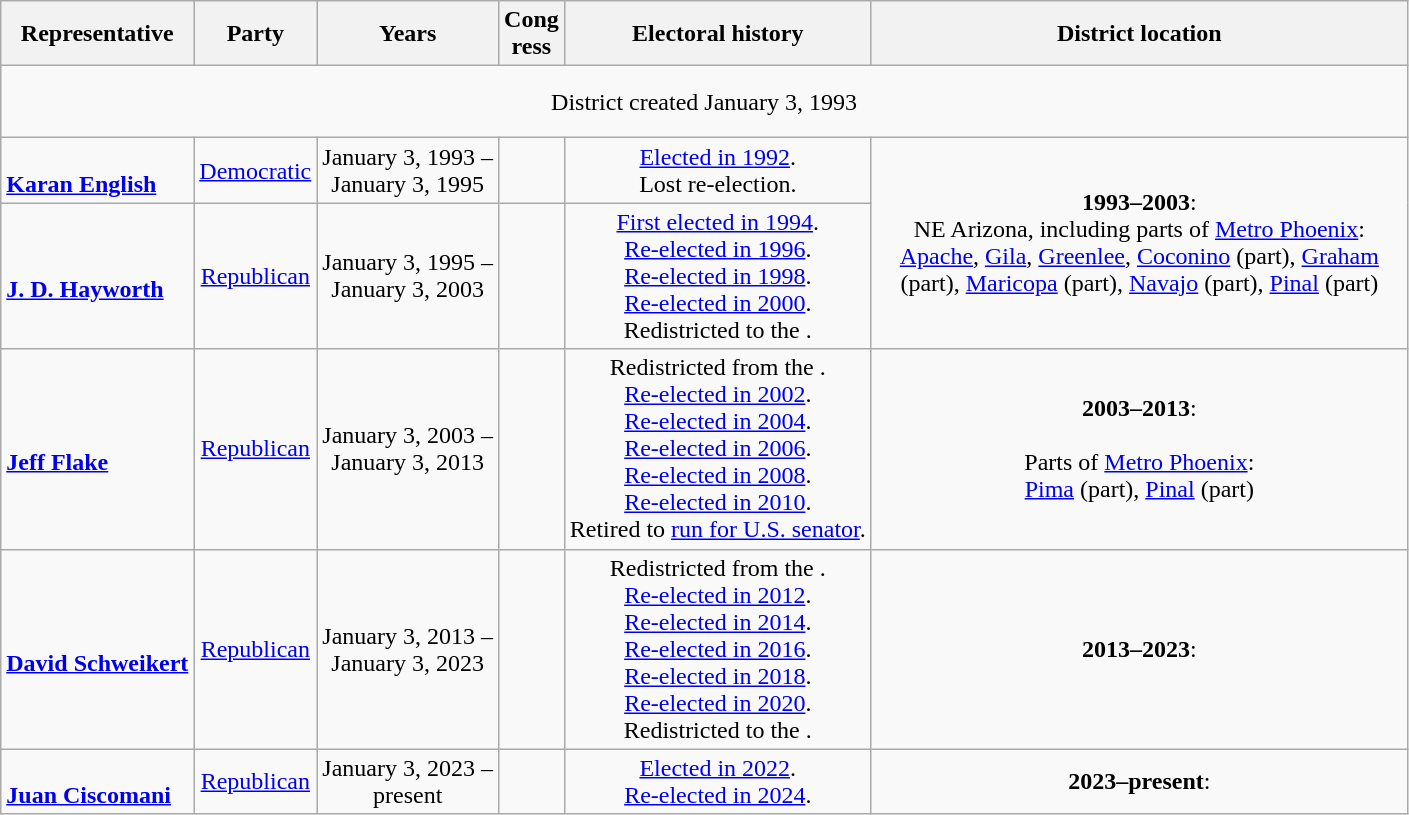<table class=wikitable style="text-align:center">
<tr>
<th>Representative</th>
<th>Party</th>
<th>Years</th>
<th>Cong<br>ress</th>
<th>Electoral history</th>
<th width=350>District location</th>
</tr>
<tr style="height:3em">
<td colspan=6>District created January 3, 1993</td>
</tr>
<tr>
<td align=left nowrap><br><strong><a href='#'>Karan English</a></strong><br></td>
<td><a href='#'>Democratic</a></td>
<td nowrap>January 3, 1993 –<br>January 3, 1995</td>
<td></td>
<td><a href='#'>Elected in 1992</a>.<br>Lost re-election.</td>
<td rowspan=2><strong>1993–2003</strong>:<br>NE Arizona, including parts of <a href='#'>Metro Phoenix</a>:<br><a href='#'>Apache</a>, <a href='#'>Gila</a>, <a href='#'>Greenlee</a>, <a href='#'>Coconino</a> (part), <a href='#'>Graham</a> (part), <a href='#'>Maricopa</a> (part), <a href='#'>Navajo</a> (part), <a href='#'>Pinal</a> (part)</td>
</tr>
<tr>
<td align=left nowrap><br><strong><a href='#'>J. D. Hayworth</a></strong><br></td>
<td><a href='#'>Republican</a></td>
<td nowrap>January 3, 1995 –<br>January 3, 2003</td>
<td></td>
<td><a href='#'>First elected in 1994</a>.<br><a href='#'>Re-elected in 1996</a>.<br><a href='#'>Re-elected in 1998</a>.<br><a href='#'>Re-elected in 2000</a>.<br>Redistricted to the .</td>
</tr>
<tr>
<td align=left nowrap><br><strong><a href='#'>Jeff Flake</a></strong><br></td>
<td><a href='#'>Republican</a></td>
<td nowrap>January 3, 2003 –<br>January 3, 2013</td>
<td></td>
<td>Redistricted from the .<br><a href='#'>Re-elected in 2002</a>.<br><a href='#'>Re-elected in 2004</a>.<br><a href='#'>Re-elected in 2006</a>.<br><a href='#'>Re-elected in 2008</a>.<br><a href='#'>Re-elected in 2010</a>.<br>Retired to <a href='#'>run for U.S. senator</a>.</td>
<td><strong>2003–2013</strong>:<br><br>Parts of <a href='#'>Metro Phoenix</a>:<br><a href='#'>Pima</a> (part), <a href='#'>Pinal</a> (part)</td>
</tr>
<tr>
<td align=left nowrap><br><strong><a href='#'>David Schweikert</a></strong><br></td>
<td><a href='#'>Republican</a></td>
<td nowrap>January 3, 2013 –<br>January 3, 2023</td>
<td></td>
<td>Redistricted from the .<br><a href='#'>Re-elected in 2012</a>.<br><a href='#'>Re-elected in 2014</a>.<br><a href='#'>Re-elected in 2016</a>.<br><a href='#'>Re-elected in 2018</a>.<br><a href='#'>Re-elected in 2020</a>.<br>Redistricted to the .</td>
<td><strong>2013–2023</strong>:<br></td>
</tr>
<tr>
<td align=left nowrap><br><strong><a href='#'>Juan Ciscomani</a></strong><br></td>
<td><a href='#'>Republican</a></td>
<td nowrap>January 3, 2023 –<br>present</td>
<td></td>
<td><a href='#'>Elected in 2022</a>.<br><a href='#'>Re-elected in 2024</a>.</td>
<td><strong>2023–present</strong>:<br></td>
</tr>
</table>
